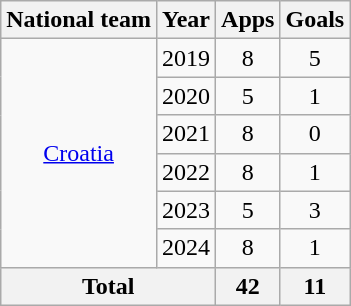<table class=wikitable style="text-align: center">
<tr>
<th>National team</th>
<th>Year</th>
<th>Apps</th>
<th>Goals</th>
</tr>
<tr>
<td rowspan="6"><a href='#'>Croatia</a></td>
<td>2019</td>
<td>8</td>
<td>5</td>
</tr>
<tr>
<td>2020</td>
<td>5</td>
<td>1</td>
</tr>
<tr>
<td>2021</td>
<td>8</td>
<td>0</td>
</tr>
<tr>
<td>2022</td>
<td>8</td>
<td>1</td>
</tr>
<tr>
<td>2023</td>
<td>5</td>
<td>3</td>
</tr>
<tr>
<td>2024</td>
<td>8</td>
<td>1</td>
</tr>
<tr>
<th colspan="2">Total</th>
<th>42</th>
<th>11</th>
</tr>
</table>
